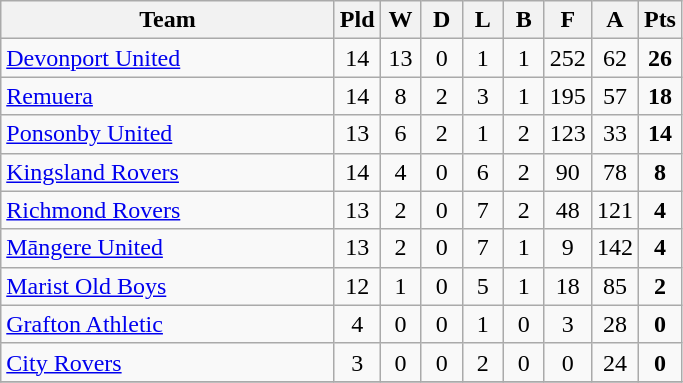<table class="wikitable" style="text-align:center;">
<tr>
<th width=215>Team</th>
<th width=20 abbr="Played">Pld</th>
<th width=20 abbr="Won">W</th>
<th width=20 abbr="Drawn">D</th>
<th width=20 abbr="Lost">L</th>
<th width=20 abbr="Bye">B</th>
<th width=20 abbr="For">F</th>
<th width=20 abbr="Against">A</th>
<th width=20 abbr="Points">Pts</th>
</tr>
<tr>
<td style="text-align:left;"><a href='#'>Devonport United</a></td>
<td>14</td>
<td>13</td>
<td>0</td>
<td>1</td>
<td>1</td>
<td>252</td>
<td>62</td>
<td><strong>26</strong></td>
</tr>
<tr>
<td style="text-align:left;"><a href='#'>Remuera</a></td>
<td>14</td>
<td>8</td>
<td>2</td>
<td>3</td>
<td>1</td>
<td>195</td>
<td>57</td>
<td><strong>18</strong></td>
</tr>
<tr>
<td style="text-align:left;"><a href='#'>Ponsonby United</a></td>
<td>13</td>
<td>6</td>
<td>2</td>
<td>1</td>
<td>2</td>
<td>123</td>
<td>33</td>
<td><strong>14</strong></td>
</tr>
<tr>
<td style="text-align:left;"><a href='#'>Kingsland Rovers</a></td>
<td>14</td>
<td>4</td>
<td>0</td>
<td>6</td>
<td>2</td>
<td>90</td>
<td>78</td>
<td><strong>8</strong></td>
</tr>
<tr>
<td style="text-align:left;"><a href='#'>Richmond Rovers</a></td>
<td>13</td>
<td>2</td>
<td>0</td>
<td>7</td>
<td>2</td>
<td>48</td>
<td>121</td>
<td><strong>4</strong></td>
</tr>
<tr>
<td style="text-align:left;"><a href='#'>Māngere United</a></td>
<td>13</td>
<td>2</td>
<td>0</td>
<td>7</td>
<td>1</td>
<td>9</td>
<td>142</td>
<td><strong>4</strong></td>
</tr>
<tr>
<td style="text-align:left;"><a href='#'>Marist Old Boys</a></td>
<td>12</td>
<td>1</td>
<td>0</td>
<td>5</td>
<td>1</td>
<td>18</td>
<td>85</td>
<td><strong>2</strong></td>
</tr>
<tr>
<td style="text-align:left;"><a href='#'>Grafton Athletic</a></td>
<td>4</td>
<td>0</td>
<td>0</td>
<td>1</td>
<td>0</td>
<td>3</td>
<td>28</td>
<td><strong>0</strong></td>
</tr>
<tr>
<td style="text-align:left;"><a href='#'>City Rovers</a></td>
<td>3</td>
<td>0</td>
<td>0</td>
<td>2</td>
<td>0</td>
<td>0</td>
<td>24</td>
<td><strong>0</strong></td>
</tr>
<tr>
</tr>
</table>
